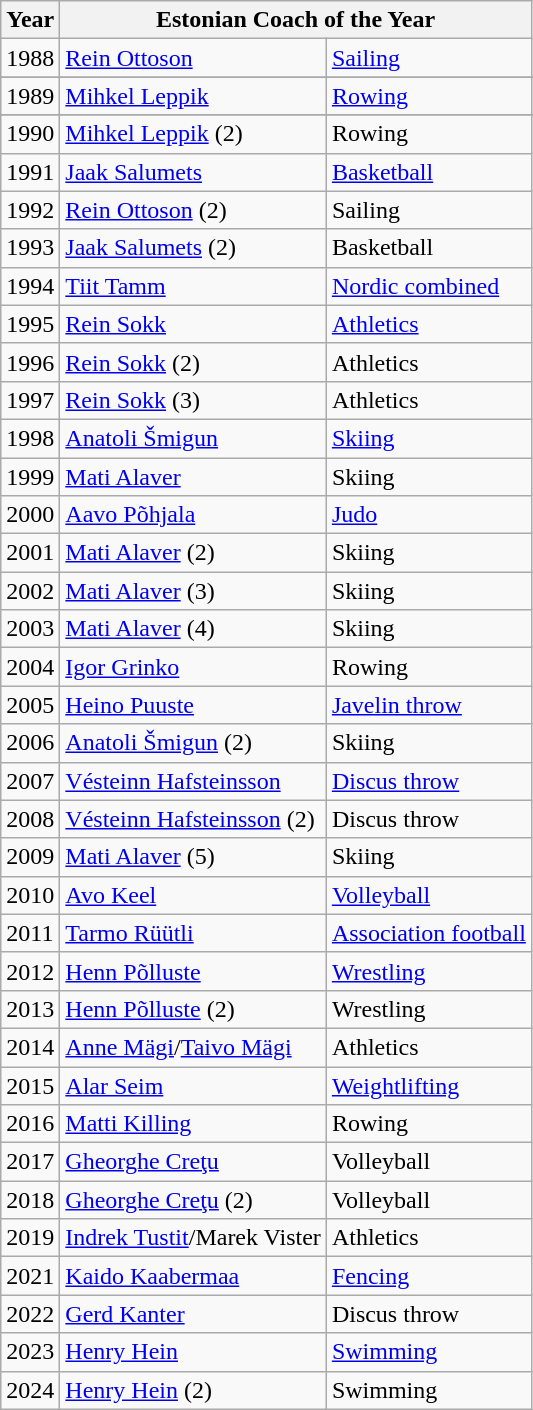<table class="wikitable">
<tr>
<th>Year</th>
<th colspan=2>Estonian Coach of the Year</th>
</tr>
<tr>
<td>1988</td>
<td><a href='#'>Rein Ottoson</a></td>
<td><a href='#'>Sailing</a></td>
</tr>
<tr>
</tr>
<tr>
<td>1989</td>
<td><a href='#'>Mihkel Leppik</a></td>
<td><a href='#'>Rowing</a></td>
</tr>
<tr>
</tr>
<tr>
<td>1990</td>
<td><a href='#'>Mihkel Leppik</a> (2)</td>
<td>Rowing</td>
</tr>
<tr>
<td>1991</td>
<td><a href='#'>Jaak Salumets</a></td>
<td><a href='#'>Basketball</a></td>
</tr>
<tr>
<td>1992</td>
<td><a href='#'>Rein Ottoson</a> (2)</td>
<td>Sailing</td>
</tr>
<tr>
<td>1993</td>
<td><a href='#'>Jaak Salumets</a> (2)</td>
<td>Basketball</td>
</tr>
<tr>
<td>1994</td>
<td><a href='#'>Tiit Tamm</a></td>
<td><a href='#'>Nordic combined</a></td>
</tr>
<tr>
<td>1995</td>
<td><a href='#'>Rein Sokk</a></td>
<td><a href='#'>Athletics</a></td>
</tr>
<tr>
<td>1996</td>
<td><a href='#'>Rein Sokk</a> (2)</td>
<td>Athletics</td>
</tr>
<tr>
<td>1997</td>
<td><a href='#'>Rein Sokk</a> (3)</td>
<td>Athletics</td>
</tr>
<tr>
<td>1998</td>
<td><a href='#'>Anatoli Šmigun</a></td>
<td><a href='#'>Skiing</a></td>
</tr>
<tr>
<td>1999</td>
<td><a href='#'>Mati Alaver</a></td>
<td>Skiing</td>
</tr>
<tr>
<td>2000</td>
<td><a href='#'>Aavo Põhjala</a></td>
<td><a href='#'>Judo</a></td>
</tr>
<tr>
<td>2001</td>
<td><a href='#'>Mati Alaver</a> (2)</td>
<td>Skiing</td>
</tr>
<tr>
<td>2002</td>
<td><a href='#'>Mati Alaver</a> (3)</td>
<td>Skiing</td>
</tr>
<tr>
<td>2003</td>
<td><a href='#'>Mati Alaver</a> (4)</td>
<td>Skiing</td>
</tr>
<tr>
<td>2004</td>
<td><a href='#'>Igor Grinko</a></td>
<td>Rowing</td>
</tr>
<tr>
<td>2005</td>
<td><a href='#'>Heino Puuste</a></td>
<td><a href='#'>Javelin throw</a></td>
</tr>
<tr>
<td>2006</td>
<td><a href='#'>Anatoli Šmigun</a> (2)</td>
<td>Skiing</td>
</tr>
<tr>
<td>2007</td>
<td><a href='#'>Vésteinn Hafsteinsson</a></td>
<td><a href='#'>Discus throw</a></td>
</tr>
<tr>
<td>2008</td>
<td><a href='#'>Vésteinn Hafsteinsson</a> (2)</td>
<td>Discus throw</td>
</tr>
<tr>
<td>2009</td>
<td><a href='#'>Mati Alaver</a> (5)</td>
<td>Skiing</td>
</tr>
<tr>
<td>2010</td>
<td><a href='#'>Avo Keel</a></td>
<td><a href='#'>Volleyball</a></td>
</tr>
<tr>
<td>2011</td>
<td><a href='#'>Tarmo Rüütli</a></td>
<td><a href='#'>Association football</a></td>
</tr>
<tr>
<td>2012</td>
<td><a href='#'>Henn Põlluste</a></td>
<td><a href='#'>Wrestling</a></td>
</tr>
<tr>
<td>2013</td>
<td><a href='#'>Henn Põlluste</a> (2)</td>
<td>Wrestling</td>
</tr>
<tr>
<td>2014</td>
<td><a href='#'>Anne Mägi</a>/<a href='#'>Taivo Mägi</a></td>
<td>Athletics</td>
</tr>
<tr>
<td>2015</td>
<td><a href='#'>Alar Seim</a></td>
<td><a href='#'>Weightlifting</a></td>
</tr>
<tr>
<td>2016</td>
<td><a href='#'>Matti Killing</a></td>
<td>Rowing </td>
</tr>
<tr>
<td>2017</td>
<td><a href='#'>Gheorghe Creţu</a></td>
<td>Volleyball </td>
</tr>
<tr>
<td>2018</td>
<td><a href='#'>Gheorghe Creţu</a> (2)</td>
<td>Volleyball </td>
</tr>
<tr>
<td>2019</td>
<td><a href='#'>Indrek Tustit</a>/Marek Vister</td>
<td>Athletics </td>
</tr>
<tr>
<td>2021</td>
<td><a href='#'>Kaido Kaabermaa</a></td>
<td><a href='#'>Fencing</a></td>
</tr>
<tr>
<td>2022</td>
<td><a href='#'>Gerd Kanter</a></td>
<td>Discus throw </td>
</tr>
<tr>
<td>2023</td>
<td><a href='#'>Henry Hein</a></td>
<td><a href='#'>Swimming</a></td>
</tr>
<tr>
<td>2024</td>
<td><a href='#'>Henry Hein</a> (2)</td>
<td>Swimming</td>
</tr>
</table>
